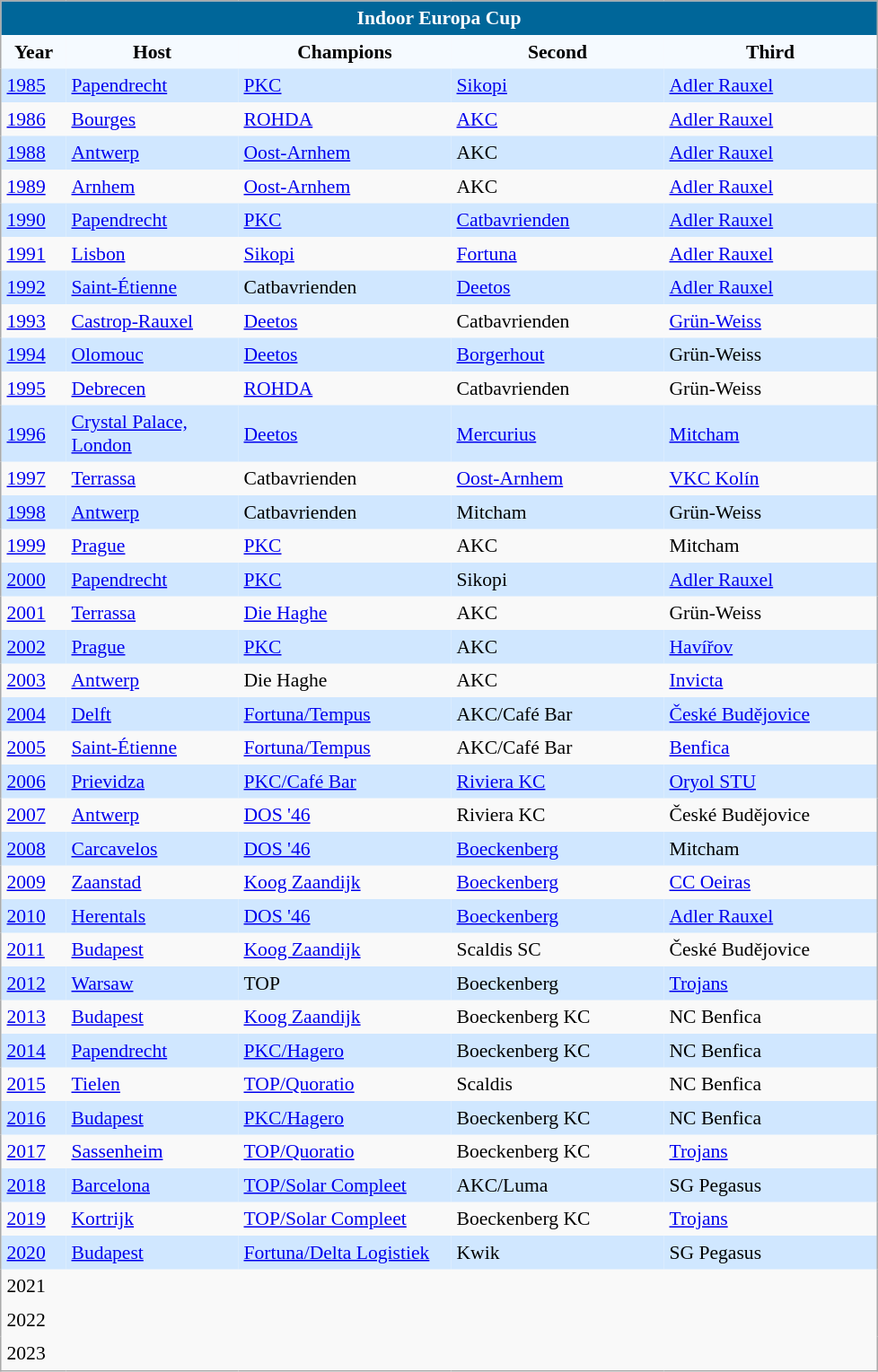<table cellpadding="4" cellspacing="0" style="background: #f9f9f9; border: 1px #aaa solid; border-collapse: collapse; font-size: 90%;">
<tr align=center bgcolor=#006699 style="color:white;">
<th width=100% colspan=6><strong>Indoor Europa Cup</strong></th>
</tr>
<tr align=center bgcolor=#F5FAFF>
<th width=40>Year</th>
<th width=120>Host</th>
<td align="center" width=150> <strong>Champions</strong></td>
<td align="center" width=150> <strong>Second</strong></td>
<td align="center" width=150> <strong>Third</strong></td>
</tr>
<tr bgcolor=#D0E7FF>
<td><a href='#'>1985</a></td>
<td><a href='#'>Papendrecht</a></td>
<td> <a href='#'>PKC</a></td>
<td> <a href='#'>Sikopi</a></td>
<td> <a href='#'>Adler Rauxel</a></td>
</tr>
<tr>
<td><a href='#'>1986</a></td>
<td><a href='#'>Bourges</a></td>
<td> <a href='#'>ROHDA</a></td>
<td> <a href='#'>AKC</a></td>
<td> <a href='#'>Adler Rauxel</a></td>
</tr>
<tr bgcolor=#D0E7FF>
<td><a href='#'>1988</a></td>
<td><a href='#'>Antwerp</a></td>
<td> <a href='#'>Oost-Arnhem</a></td>
<td> AKC</td>
<td> <a href='#'>Adler Rauxel</a></td>
</tr>
<tr>
<td><a href='#'>1989</a></td>
<td><a href='#'>Arnhem</a></td>
<td> <a href='#'>Oost-Arnhem</a></td>
<td> AKC</td>
<td> <a href='#'>Adler Rauxel</a></td>
</tr>
<tr bgcolor=#D0E7FF>
<td><a href='#'>1990</a></td>
<td><a href='#'>Papendrecht</a></td>
<td> <a href='#'>PKC</a></td>
<td> <a href='#'>Catbavrienden</a></td>
<td> <a href='#'>Adler Rauxel</a></td>
</tr>
<tr>
<td><a href='#'>1991</a></td>
<td><a href='#'>Lisbon</a></td>
<td> <a href='#'>Sikopi</a></td>
<td> <a href='#'>Fortuna</a></td>
<td> <a href='#'>Adler Rauxel</a></td>
</tr>
<tr bgcolor=#D0E7FF>
<td><a href='#'>1992</a></td>
<td><a href='#'>Saint-Étienne</a></td>
<td> Catbavrienden</td>
<td> <a href='#'>Deetos</a></td>
<td> <a href='#'>Adler Rauxel</a></td>
</tr>
<tr>
<td><a href='#'>1993</a></td>
<td><a href='#'>Castrop-Rauxel</a></td>
<td> <a href='#'>Deetos</a></td>
<td> Catbavrienden</td>
<td> <a href='#'>Grün-Weiss</a></td>
</tr>
<tr bgcolor=#D0E7FF>
<td><a href='#'>1994</a></td>
<td><a href='#'>Olomouc</a></td>
<td> <a href='#'>Deetos</a></td>
<td> <a href='#'>Borgerhout</a></td>
<td> Grün-Weiss</td>
</tr>
<tr>
<td><a href='#'>1995</a></td>
<td><a href='#'>Debrecen</a></td>
<td> <a href='#'>ROHDA</a></td>
<td> Catbavrienden</td>
<td> Grün-Weiss</td>
</tr>
<tr bgcolor=#D0E7FF>
<td><a href='#'>1996</a></td>
<td><a href='#'>Crystal Palace, London</a></td>
<td> <a href='#'>Deetos</a></td>
<td> <a href='#'>Mercurius</a></td>
<td> <a href='#'>Mitcham</a></td>
</tr>
<tr>
<td><a href='#'>1997</a></td>
<td><a href='#'>Terrassa</a></td>
<td> Catbavrienden</td>
<td> <a href='#'>Oost-Arnhem</a></td>
<td> <a href='#'>VKC Kolín</a></td>
</tr>
<tr bgcolor=#D0E7FF>
<td><a href='#'>1998</a></td>
<td><a href='#'>Antwerp</a></td>
<td> Catbavrienden</td>
<td> Mitcham</td>
<td> Grün-Weiss</td>
</tr>
<tr>
<td><a href='#'>1999</a></td>
<td><a href='#'>Prague</a></td>
<td> <a href='#'>PKC</a></td>
<td> AKC</td>
<td> Mitcham</td>
</tr>
<tr bgcolor=#D0E7FF>
<td><a href='#'>2000</a></td>
<td><a href='#'>Papendrecht</a></td>
<td> <a href='#'>PKC</a></td>
<td> Sikopi</td>
<td> <a href='#'>Adler Rauxel</a></td>
</tr>
<tr>
<td><a href='#'>2001</a></td>
<td><a href='#'>Terrassa</a></td>
<td> <a href='#'>Die Haghe</a></td>
<td> AKC</td>
<td> Grün-Weiss</td>
</tr>
<tr bgcolor=#D0E7FF>
<td><a href='#'>2002</a></td>
<td><a href='#'>Prague</a></td>
<td> <a href='#'>PKC</a></td>
<td> AKC</td>
<td> <a href='#'>Havířov</a></td>
</tr>
<tr>
<td><a href='#'>2003</a></td>
<td><a href='#'>Antwerp</a></td>
<td> Die Haghe</td>
<td> AKC</td>
<td> <a href='#'>Invicta</a></td>
</tr>
<tr bgcolor=#D0E7FF>
<td><a href='#'>2004</a></td>
<td><a href='#'>Delft</a></td>
<td> <a href='#'>Fortuna/Tempus</a></td>
<td> AKC/Café Bar</td>
<td> <a href='#'>České Budějovice</a></td>
</tr>
<tr>
<td><a href='#'>2005</a></td>
<td><a href='#'>Saint-Étienne</a></td>
<td> <a href='#'>Fortuna/Tempus</a></td>
<td> AKC/Café Bar</td>
<td> <a href='#'>Benfica</a></td>
</tr>
<tr bgcolor=#D0E7FF>
<td><a href='#'>2006</a></td>
<td><a href='#'>Prievidza</a></td>
<td> <a href='#'>PKC/Café Bar</a></td>
<td> <a href='#'>Riviera KC</a></td>
<td> <a href='#'>Oryol STU</a></td>
</tr>
<tr>
<td><a href='#'>2007</a></td>
<td><a href='#'>Antwerp</a></td>
<td> <a href='#'>DOS '46</a></td>
<td> Riviera KC</td>
<td> České Budějovice</td>
</tr>
<tr bgcolor=#D0E7FF>
<td><a href='#'>2008</a></td>
<td><a href='#'>Carcavelos</a></td>
<td> <a href='#'>DOS '46</a></td>
<td> <a href='#'>Boeckenberg</a></td>
<td> Mitcham</td>
</tr>
<tr>
<td><a href='#'>2009</a></td>
<td><a href='#'>Zaanstad</a></td>
<td> <a href='#'>Koog Zaandijk</a></td>
<td> <a href='#'>Boeckenberg</a></td>
<td> <a href='#'>CC Oeiras</a></td>
</tr>
<tr bgcolor=#D0E7FF>
<td><a href='#'>2010</a></td>
<td><a href='#'>Herentals</a></td>
<td> <a href='#'>DOS '46</a></td>
<td> <a href='#'>Boeckenberg</a></td>
<td> <a href='#'>Adler Rauxel</a></td>
</tr>
<tr>
<td><a href='#'>2011</a></td>
<td><a href='#'>Budapest</a></td>
<td> <a href='#'>Koog Zaandijk</a></td>
<td> Scaldis SC</td>
<td> České Budějovice</td>
</tr>
<tr bgcolor=#D0E7FF>
<td><a href='#'>2012</a></td>
<td><a href='#'>Warsaw</a></td>
<td> TOP</td>
<td> Boeckenberg</td>
<td> <a href='#'>Trojans</a></td>
</tr>
<tr>
<td><a href='#'>2013</a></td>
<td><a href='#'>Budapest</a></td>
<td> <a href='#'>Koog Zaandijk</a></td>
<td> Boeckenberg KC</td>
<td> NC Benfica</td>
</tr>
<tr bgcolor=#D0E7FF>
<td><a href='#'>2014</a></td>
<td><a href='#'>Papendrecht</a></td>
<td> <a href='#'>PKC/Hagero</a></td>
<td> Boeckenberg KC</td>
<td> NC Benfica</td>
</tr>
<tr>
<td><a href='#'>2015</a></td>
<td><a href='#'>Tielen</a></td>
<td> <a href='#'>TOP/Quoratio</a></td>
<td> Scaldis</td>
<td> NC Benfica</td>
</tr>
<tr bgcolor=#D0E7FF>
<td><a href='#'>2016</a></td>
<td><a href='#'>Budapest</a></td>
<td> <a href='#'>PKC/Hagero</a></td>
<td> Boeckenberg KC</td>
<td> NC Benfica</td>
</tr>
<tr>
<td><a href='#'>2017</a></td>
<td><a href='#'>Sassenheim</a></td>
<td> <a href='#'>TOP/Quoratio</a></td>
<td> Boeckenberg KC</td>
<td> <a href='#'>Trojans</a></td>
</tr>
<tr bgcolor=#D0E7FF>
<td><a href='#'>2018</a></td>
<td><a href='#'>Barcelona</a></td>
<td> <a href='#'>TOP/Solar Compleet</a></td>
<td> AKC/Luma</td>
<td> SG Pegasus</td>
</tr>
<tr>
<td><a href='#'>2019</a></td>
<td><a href='#'>Kortrijk</a></td>
<td> <a href='#'>TOP/Solar Compleet</a></td>
<td> Boeckenberg KC</td>
<td> <a href='#'>Trojans</a></td>
</tr>
<tr bgcolor=#D0E7FF>
<td><a href='#'>2020</a></td>
<td><a href='#'>Budapest</a></td>
<td> <a href='#'>Fortuna/Delta Logistiek</a></td>
<td> Kwik</td>
<td> SG Pegasus</td>
</tr>
<tr>
<td>2021</td>
</tr>
<tr>
<td>2022</td>
</tr>
<tr>
<td>2023</td>
<td></td>
<td></td>
<td></td>
<td></td>
</tr>
</table>
